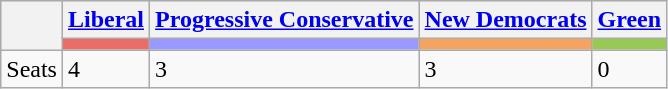<table class="wikitable">
<tr style="background-color:#E9E9E9" |>
<th rowspan="2"></th>
<th><a href='#'>Liberal</a></th>
<th><a href='#'>Progressive Conservative</a></th>
<th><a href='#'>New Democrats</a></th>
<th><a href='#'>Green</a></th>
</tr>
<tr>
<th style="background-color:#EA6D6A;"></th>
<th style="background-color:#9999FF;"></th>
<th style="background-color:#F4A460;"></th>
<th style="background-color:#99C955;"></th>
</tr>
<tr>
<td>Seats</td>
<td>4</td>
<td>3</td>
<td>3</td>
<td>0</td>
</tr>
</table>
